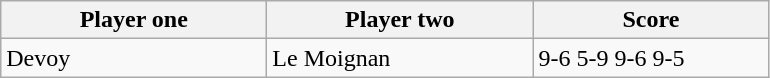<table class="wikitable">
<tr>
<th width=170>Player one</th>
<th width=170>Player two</th>
<th width=150>Score</th>
</tr>
<tr>
<td> Devoy</td>
<td> Le Moignan</td>
<td>9-6 5-9 9-6 9-5</td>
</tr>
</table>
